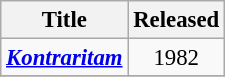<table class="wikitable" style="text-align: center; font-size:95%">
<tr>
<th>Title</th>
<th>Released</th>
</tr>
<tr>
<td><strong><em><a href='#'>Kontraritam</a></em></strong></td>
<td>1982</td>
</tr>
<tr>
</tr>
</table>
